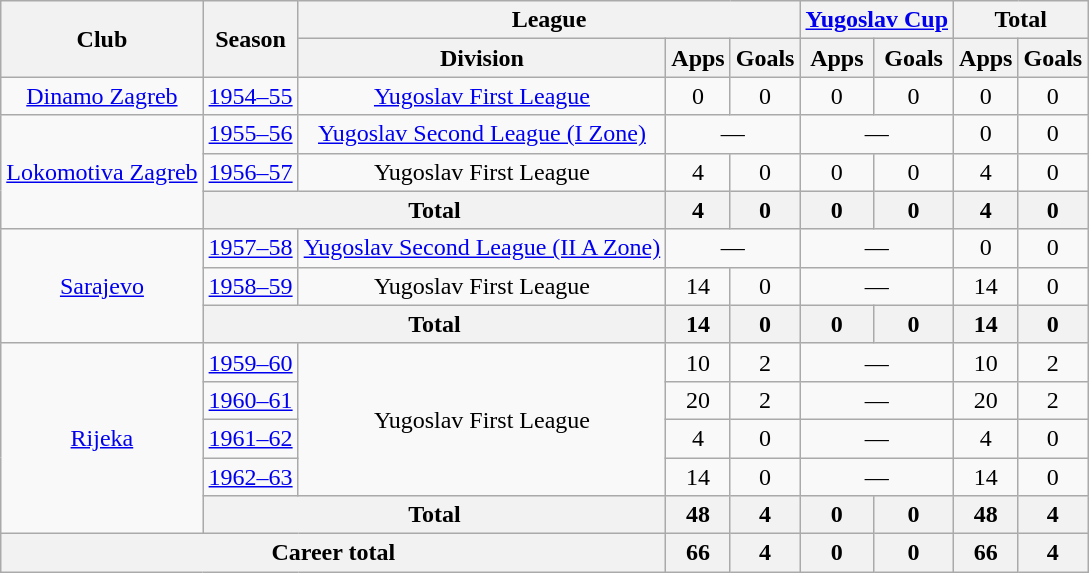<table class="wikitable" style="text-align:center">
<tr>
<th rowspan="2">Club</th>
<th rowspan="2">Season</th>
<th colspan="3">League</th>
<th colspan="2"><a href='#'>Yugoslav Cup</a></th>
<th colspan="2">Total</th>
</tr>
<tr>
<th>Division</th>
<th>Apps</th>
<th>Goals</th>
<th>Apps</th>
<th>Goals</th>
<th>Apps</th>
<th>Goals</th>
</tr>
<tr>
<td><a href='#'>Dinamo Zagreb</a></td>
<td><a href='#'>1954–55</a></td>
<td><a href='#'>Yugoslav First League</a></td>
<td>0</td>
<td>0</td>
<td>0</td>
<td>0</td>
<td>0</td>
<td>0</td>
</tr>
<tr>
<td rowspan="3"><a href='#'>Lokomotiva Zagreb</a></td>
<td><a href='#'>1955–56</a></td>
<td><a href='#'>Yugoslav Second League (I Zone)</a></td>
<td colspan="2">—</td>
<td colspan="2">—</td>
<td>0</td>
<td>0</td>
</tr>
<tr>
<td><a href='#'>1956–57</a></td>
<td>Yugoslav First League</td>
<td>4</td>
<td>0</td>
<td>0</td>
<td>0</td>
<td>4</td>
<td>0</td>
</tr>
<tr>
<th colspan="2">Total</th>
<th>4</th>
<th>0</th>
<th>0</th>
<th>0</th>
<th>4</th>
<th>0</th>
</tr>
<tr>
<td rowspan="3"><a href='#'>Sarajevo</a></td>
<td><a href='#'>1957–58</a></td>
<td><a href='#'>Yugoslav Second League (II A Zone)</a></td>
<td colspan="2">—</td>
<td colspan="2">—</td>
<td>0</td>
<td>0</td>
</tr>
<tr>
<td><a href='#'>1958–59</a></td>
<td>Yugoslav First League</td>
<td>14</td>
<td>0</td>
<td colspan="2">—</td>
<td>14</td>
<td>0</td>
</tr>
<tr>
<th colspan="2">Total</th>
<th>14</th>
<th>0</th>
<th>0</th>
<th>0</th>
<th>14</th>
<th>0</th>
</tr>
<tr>
<td rowspan="5"><a href='#'>Rijeka</a></td>
<td><a href='#'>1959–60</a></td>
<td rowspan="4">Yugoslav First League</td>
<td>10</td>
<td>2</td>
<td colspan="2">—</td>
<td>10</td>
<td>2</td>
</tr>
<tr>
<td><a href='#'>1960–61</a></td>
<td>20</td>
<td>2</td>
<td colspan="2">—</td>
<td>20</td>
<td>2</td>
</tr>
<tr>
<td><a href='#'>1961–62</a></td>
<td>4</td>
<td>0</td>
<td colspan="2">—</td>
<td>4</td>
<td>0</td>
</tr>
<tr>
<td><a href='#'>1962–63</a></td>
<td>14</td>
<td>0</td>
<td colspan="2">—</td>
<td>14</td>
<td>0</td>
</tr>
<tr>
<th colspan="2">Total</th>
<th>48</th>
<th>4</th>
<th>0</th>
<th>0</th>
<th>48</th>
<th>4</th>
</tr>
<tr>
<th colspan="3">Career total</th>
<th>66</th>
<th>4</th>
<th>0</th>
<th>0</th>
<th>66</th>
<th>4</th>
</tr>
</table>
